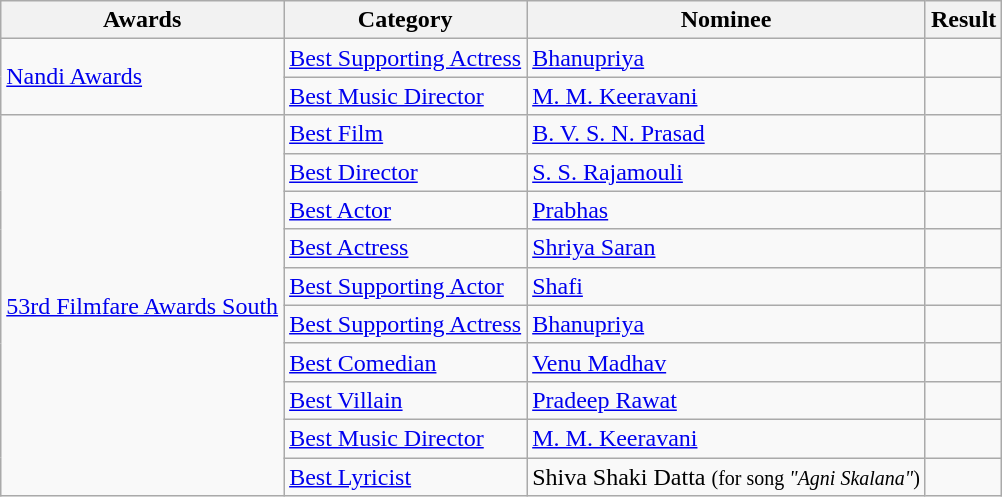<table class="wikitable">
<tr>
<th>Awards</th>
<th>Category</th>
<th>Nominee</th>
<th>Result</th>
</tr>
<tr>
<td rowspan="2"><a href='#'>Nandi Awards</a></td>
<td><a href='#'>Best Supporting Actress</a></td>
<td><a href='#'>Bhanupriya</a></td>
<td></td>
</tr>
<tr>
<td><a href='#'>Best Music Director</a></td>
<td><a href='#'>M. M. Keeravani</a></td>
<td></td>
</tr>
<tr>
<td rowspan="10"><a href='#'>53rd Filmfare Awards South</a></td>
<td><a href='#'>Best Film</a></td>
<td><a href='#'>B. V. S. N. Prasad</a></td>
<td></td>
</tr>
<tr>
<td><a href='#'>Best Director</a></td>
<td><a href='#'>S. S. Rajamouli</a></td>
<td></td>
</tr>
<tr>
<td><a href='#'>Best Actor</a></td>
<td><a href='#'>Prabhas</a></td>
<td></td>
</tr>
<tr>
<td><a href='#'>Best Actress</a></td>
<td><a href='#'>Shriya Saran</a></td>
<td></td>
</tr>
<tr>
<td><a href='#'>Best Supporting Actor</a></td>
<td><a href='#'>Shafi</a></td>
<td></td>
</tr>
<tr>
<td><a href='#'>Best Supporting Actress</a></td>
<td><a href='#'>Bhanupriya</a></td>
<td></td>
</tr>
<tr>
<td><a href='#'>Best Comedian</a></td>
<td><a href='#'>Venu Madhav</a></td>
<td></td>
</tr>
<tr>
<td><a href='#'>Best Villain</a></td>
<td><a href='#'>Pradeep Rawat</a></td>
<td></td>
</tr>
<tr>
<td><a href='#'>Best Music Director</a></td>
<td><a href='#'>M. M. Keeravani</a></td>
<td></td>
</tr>
<tr>
<td><a href='#'>Best Lyricist</a></td>
<td>Shiva Shaki Datta <small>(for song <em>"Agni Skalana"</em>)</small></td>
<td></td>
</tr>
</table>
